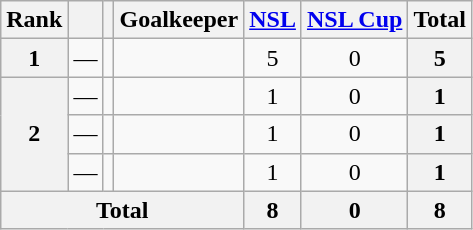<table class="wikitable sortable" style="text-align:center">
<tr>
<th>Rank</th>
<th></th>
<th></th>
<th>Goalkeeper</th>
<th><a href='#'>NSL</a></th>
<th><a href='#'>NSL Cup</a></th>
<th>Total</th>
</tr>
<tr>
<th>1</th>
<td>—</td>
<td></td>
<td align="left"></td>
<td>5</td>
<td>0</td>
<th>5</th>
</tr>
<tr>
<th rowspan="3">2</th>
<td>—</td>
<td></td>
<td align="left"></td>
<td>1</td>
<td>0</td>
<th>1</th>
</tr>
<tr>
<td>—</td>
<td></td>
<td align="left"></td>
<td>1</td>
<td>0</td>
<th>1</th>
</tr>
<tr>
<td>—</td>
<td></td>
<td align="left"></td>
<td>1</td>
<td>0</td>
<th>1</th>
</tr>
<tr>
<th colspan="4">Total</th>
<th>8</th>
<th>0</th>
<th>8</th>
</tr>
</table>
